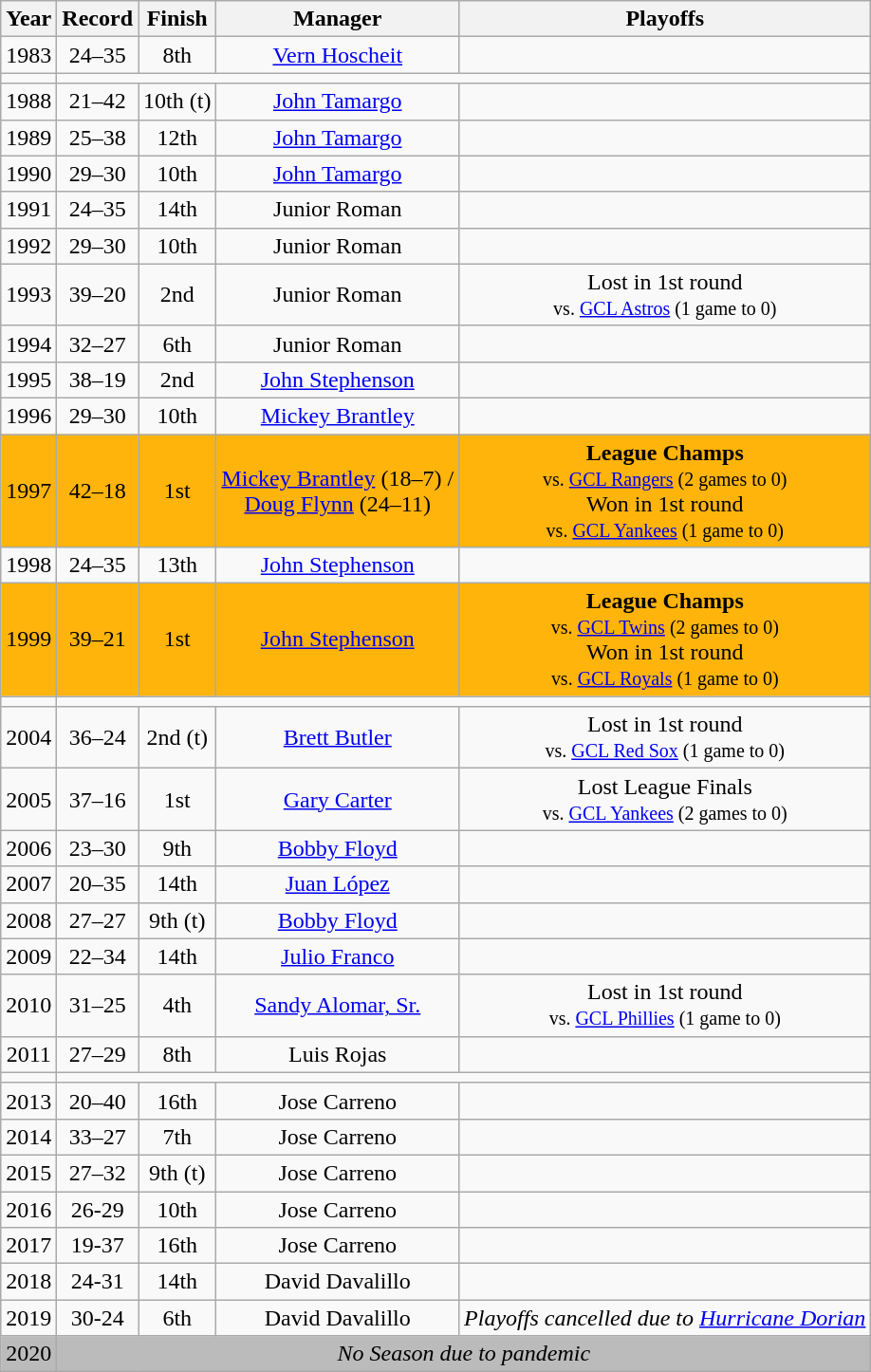<table class="wikitable">
<tr>
<th>Year</th>
<th>Record</th>
<th>Finish</th>
<th>Manager</th>
<th>Playoffs</th>
</tr>
<tr align=center>
<td>1983</td>
<td>24–35</td>
<td>8th</td>
<td><a href='#'>Vern Hoscheit</a></td>
<td></td>
</tr>
<tr align=center>
<td></td>
</tr>
<tr align=center>
<td>1988</td>
<td>21–42</td>
<td>10th (t)</td>
<td><a href='#'>John Tamargo</a></td>
<td></td>
</tr>
<tr align=center>
<td>1989</td>
<td>25–38</td>
<td>12th</td>
<td><a href='#'>John Tamargo</a></td>
<td></td>
</tr>
<tr align=center>
<td>1990</td>
<td>29–30</td>
<td>10th</td>
<td><a href='#'>John Tamargo</a></td>
<td></td>
</tr>
<tr align=center>
<td>1991</td>
<td>24–35</td>
<td>14th</td>
<td>Junior Roman</td>
<td></td>
</tr>
<tr align=center>
<td>1992</td>
<td>29–30</td>
<td>10th</td>
<td>Junior Roman</td>
<td></td>
</tr>
<tr align=center>
<td>1993</td>
<td>39–20</td>
<td>2nd</td>
<td>Junior Roman</td>
<td>Lost in 1st round<br><small>vs. <a href='#'>GCL Astros</a> (1 game to 0)</small></td>
</tr>
<tr align=center>
<td>1994</td>
<td>32–27</td>
<td>6th</td>
<td>Junior Roman</td>
<td></td>
</tr>
<tr align=center>
<td>1995</td>
<td>38–19</td>
<td>2nd</td>
<td><a href='#'>John Stephenson</a></td>
<td></td>
</tr>
<tr align=center>
<td>1996</td>
<td>29–30</td>
<td>10th</td>
<td><a href='#'>Mickey Brantley</a></td>
<td></td>
</tr>
<tr align=center bgcolor="#FFB40B">
<td>1997</td>
<td>42–18</td>
<td>1st</td>
<td><a href='#'>Mickey Brantley</a> (18–7) /<br> <a href='#'>Doug Flynn</a> (24–11)</td>
<td><strong>League Champs</strong><br><small>vs. <a href='#'>GCL Rangers</a> (2 games to 0)</small><br>Won in 1st round<br><small>vs. <a href='#'>GCL Yankees</a> (1 game to 0)</small></td>
</tr>
<tr align=center>
<td>1998</td>
<td>24–35</td>
<td>13th</td>
<td><a href='#'>John Stephenson</a></td>
<td></td>
</tr>
<tr align=center bgcolor="#FFB40B">
<td>1999</td>
<td>39–21</td>
<td>1st</td>
<td><a href='#'>John Stephenson</a></td>
<td><strong>League Champs</strong><br><small>vs. <a href='#'>GCL Twins</a> (2 games to 0)</small><br>Won in 1st round<br><small>vs. <a href='#'>GCL Royals</a> (1 game to 0)</small></td>
</tr>
<tr align=center>
<td></td>
</tr>
<tr align=center>
<td>2004</td>
<td>36–24</td>
<td>2nd (t)</td>
<td><a href='#'>Brett Butler</a></td>
<td>Lost in 1st round<br><small>vs. <a href='#'>GCL Red Sox</a> (1 game to 0)</small></td>
</tr>
<tr align=center>
<td>2005</td>
<td>37–16</td>
<td>1st</td>
<td><a href='#'>Gary Carter</a></td>
<td>Lost League Finals<br><small>vs. <a href='#'>GCL Yankees</a> (2 games to 0)</small></td>
</tr>
<tr align=center>
<td>2006</td>
<td>23–30</td>
<td>9th</td>
<td><a href='#'>Bobby Floyd</a></td>
<td></td>
</tr>
<tr align=center>
<td>2007</td>
<td>20–35</td>
<td>14th</td>
<td><a href='#'>Juan López</a></td>
<td></td>
</tr>
<tr align=center>
<td>2008</td>
<td>27–27</td>
<td>9th (t)</td>
<td><a href='#'>Bobby Floyd</a></td>
<td></td>
</tr>
<tr align=center>
<td>2009</td>
<td>22–34</td>
<td>14th</td>
<td><a href='#'>Julio Franco</a></td>
<td></td>
</tr>
<tr align=center>
<td>2010</td>
<td>31–25</td>
<td>4th</td>
<td><a href='#'>Sandy Alomar, Sr.</a></td>
<td>Lost in 1st round<br><small>vs. <a href='#'>GCL Phillies</a> (1 game to 0)</small></td>
</tr>
<tr align=center>
<td>2011</td>
<td>27–29</td>
<td>8th</td>
<td>Luis Rojas</td>
<td></td>
</tr>
<tr align=center>
<td></td>
</tr>
<tr align=center>
<td>2013</td>
<td>20–40</td>
<td>16th</td>
<td>Jose Carreno</td>
<td></td>
</tr>
<tr align=center>
<td>2014</td>
<td>33–27</td>
<td>7th</td>
<td>Jose Carreno</td>
<td></td>
</tr>
<tr align=center>
<td>2015</td>
<td>27–32</td>
<td>9th (t)</td>
<td>Jose Carreno</td>
<td></td>
</tr>
<tr align=center>
<td>2016</td>
<td>26-29</td>
<td>10th</td>
<td>Jose Carreno</td>
<td></td>
</tr>
<tr align=center>
<td>2017</td>
<td>19-37</td>
<td>16th</td>
<td>Jose Carreno</td>
<td></td>
</tr>
<tr align=center>
<td>2018</td>
<td>24-31</td>
<td>14th</td>
<td>David Davalillo</td>
<td></td>
</tr>
<tr align=center>
<td>2019</td>
<td>30-24</td>
<td>6th</td>
<td>David Davalillo</td>
<td><em>Playoffs cancelled due to <a href='#'>Hurricane Dorian</a></em></td>
</tr>
<tr align=center bgcolor="#BBBBBB">
<td>2020</td>
<td colspan=4><em>No Season due to pandemic</em></td>
</tr>
</table>
